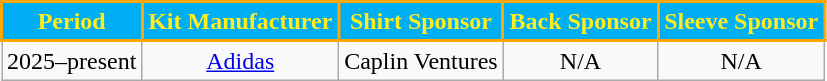<table class="wikitable" style="text-align:center;margin-left:;">
<tr>
<th style="background-color:#00aef3; color:#ffed1d; border:2px solid #ffa702;">Period</th>
<th style="background-color:#00aef3; color:#ffed1d; border:2px solid #ffa702;">Kit Manufacturer</th>
<th style="background-color:#00aef3; color:#ffed1d; border:2px solid #ffa702;">Shirt Sponsor</th>
<th style="background-color:#00aef3; color:#ffed1d; border:2px solid #ffa702;">Back Sponsor</th>
<th style="background-color:#00aef3; color:#ffed1d; border:2px solid #ffa702;">Sleeve Sponsor</th>
</tr>
<tr>
<td>2025–present</td>
<td><a href='#'>Adidas</a></td>
<td>Caplin Ventures</td>
<td>N/A</td>
<td>N/A</td>
</tr>
</table>
